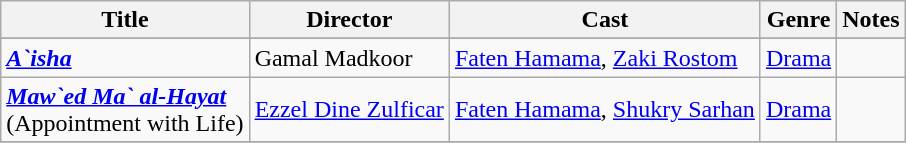<table class="wikitable">
<tr>
<th>Title</th>
<th>Director</th>
<th>Cast</th>
<th>Genre</th>
<th>Notes</th>
</tr>
<tr>
</tr>
<tr>
<td><strong><em><a href='#'>A`isha</a></em></strong></td>
<td>Gamal Madkoor</td>
<td><a href='#'>Faten Hamama</a>, <a href='#'>Zaki Rostom</a></td>
<td><a href='#'>Drama</a></td>
<td></td>
</tr>
<tr>
<td><strong><em><a href='#'>Maw`ed Ma` al-Hayat</a></em></strong><br>(Appointment with Life)</td>
<td><a href='#'>Ezzel Dine Zulficar</a></td>
<td><a href='#'>Faten Hamama</a>, <a href='#'>Shukry Sarhan</a></td>
<td><a href='#'>Drama</a></td>
<td></td>
</tr>
<tr>
</tr>
</table>
